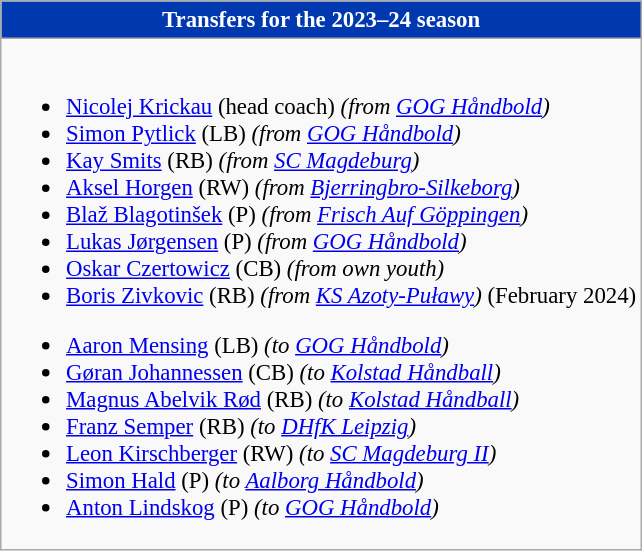<table class="wikitable collapsible collapsed" style="font-size:95%">
<tr>
<th style="color:#FFFFFF; background:#0038af"><strong>Transfers for the 2023–24 season</strong></th>
</tr>
<tr>
<td><br>
<ul><li> <a href='#'>Nicolej Krickau</a> (head coach) <em>(from  <a href='#'>GOG Håndbold</a>)</em></li><li> <a href='#'>Simon Pytlick</a> (LB) <em>(from  <a href='#'>GOG Håndbold</a>)</em></li><li> <a href='#'>Kay Smits</a> (RB) <em>(from  <a href='#'>SC Magdeburg</a>)</em></li><li> <a href='#'>Aksel Horgen</a> (RW) <em>(from  <a href='#'>Bjerringbro-Silkeborg</a>)</em></li><li> <a href='#'>Blaž Blagotinšek</a> (P) <em>(from  <a href='#'>Frisch Auf Göppingen</a>)</em></li><li> <a href='#'>Lukas Jørgensen</a> (P) <em>(from  <a href='#'>GOG Håndbold</a>)</em></li><li> <a href='#'>Oskar Czertowicz</a> (CB) <em>(from own youth)</em></li><li> <a href='#'>Boris Zivkovic</a> (RB) <em>(from  <a href='#'>KS Azoty-Puławy</a>)</em> (February 2024)</li></ul><ul><li> <a href='#'>Aaron Mensing</a> (LB) <em>(to  <a href='#'>GOG Håndbold</a>)</em></li><li> <a href='#'>Gøran Johannessen</a> (CB) <em>(to  <a href='#'>Kolstad Håndball</a>)</em></li><li> <a href='#'>Magnus Abelvik Rød</a> (RB) <em>(to  <a href='#'>Kolstad Håndball</a>)</em></li><li> <a href='#'>Franz Semper</a> (RB) <em>(to  <a href='#'>DHfK Leipzig</a>)</em></li><li> <a href='#'>Leon Kirschberger</a> (RW) <em>(to  <a href='#'>SC Magdeburg II</a>)</em></li><li> <a href='#'>Simon Hald</a> (P) <em>(to  <a href='#'>Aalborg Håndbold</a>)</em></li><li> <a href='#'>Anton Lindskog</a> (P) <em>(to  <a href='#'>GOG Håndbold</a>)</em></li></ul></td>
</tr>
</table>
